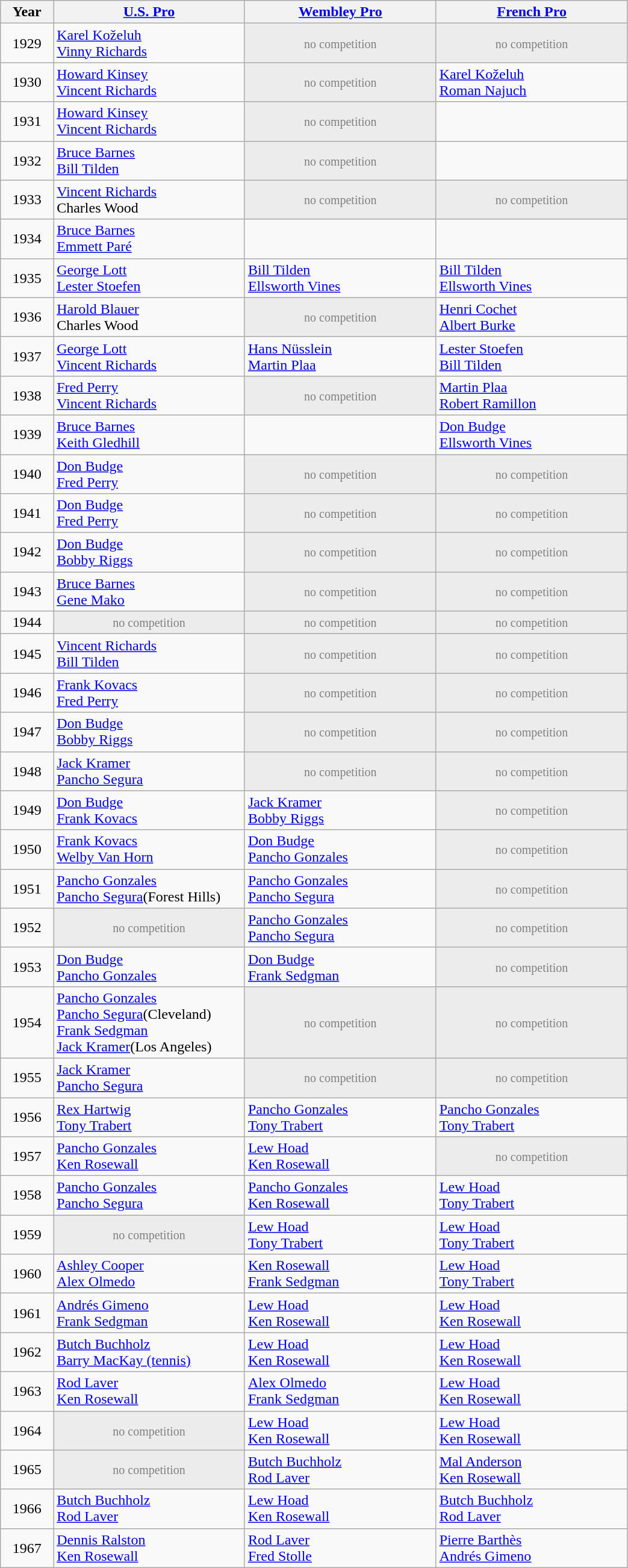<table class="wikitable mw-collapsible mw-collapsed" style="width: 55%">
<tr>
<th style="width:50px;">Year</th>
<th style="width:200px;"><a href='#'>U.S. Pro</a></th>
<th style="width:200px;"><a href='#'>Wembley Pro</a></th>
<th style="width:200px;"><a href='#'>French Pro</a></th>
</tr>
<tr>
<td style="text-align:center;">1929</td>
<td> <a href='#'>Karel Koželuh</a><br> <a href='#'>Vinny Richards</a></td>
<td style="background:#ececec; color:gray; text-align:center;" class="table-na"><small>no competition</small></td>
<td style="background:#ececec; color:gray; text-align:center;" class="table-na"><small>no competition</small></td>
</tr>
<tr>
<td style="text-align:center;">1930</td>
<td> <a href='#'>Howard Kinsey</a><br> <a href='#'>Vincent Richards</a></td>
<td style="background:#ececec; color:gray; text-align:center;" class="table-na"><small>no competition</small></td>
<td> <a href='#'>Karel Koželuh</a><br> <a href='#'>Roman Najuch</a></td>
</tr>
<tr>
<td style="text-align:center;">1931</td>
<td> <a href='#'>Howard Kinsey</a><br> <a href='#'>Vincent Richards</a></td>
<td style="background:#ececec; color:gray; text-align:center;" class="table-na"><small>no competition</small></td>
<td></td>
</tr>
<tr>
<td style="text-align:center;">1932</td>
<td> <a href='#'>Bruce Barnes</a><br> <a href='#'>Bill Tilden</a></td>
<td style="background:#ececec; color:gray; text-align:center;" class="table-na"><small>no competition</small></td>
<td></td>
</tr>
<tr>
<td style="text-align:center;">1933</td>
<td> <a href='#'>Vincent Richards</a><br> Charles Wood</td>
<td style="background:#ececec; color:gray; text-align:center;" class="table-na"><small>no competition</small></td>
<td style="background:#ececec; color:gray; text-align:center;" class="table-na"><small>no competition</small></td>
</tr>
<tr>
<td style="text-align:center;">1934</td>
<td> <a href='#'>Bruce Barnes</a><br> <a href='#'>Emmett Paré</a></td>
<td></td>
<td></td>
</tr>
<tr>
<td style="text-align:center;">1935</td>
<td> <a href='#'>George Lott</a><br> <a href='#'>Lester Stoefen</a></td>
<td> <a href='#'>Bill Tilden</a><br> <a href='#'>Ellsworth Vines</a></td>
<td> <a href='#'>Bill Tilden</a><br> <a href='#'>Ellsworth Vines</a></td>
</tr>
<tr>
<td style="text-align:center;">1936</td>
<td> <a href='#'>Harold Blauer</a><br> Charles Wood</td>
<td style="background:#ececec; color:gray; text-align:center;" class="table-na"><small>no competition</small></td>
<td> <a href='#'>Henri Cochet</a><br> <a href='#'>Albert Burke</a></td>
</tr>
<tr>
<td style="text-align:center;">1937</td>
<td> <a href='#'>George Lott</a><br> <a href='#'>Vincent Richards</a></td>
<td> <a href='#'>Hans Nüsslein</a><br> <a href='#'>Martin Plaa</a></td>
<td> <a href='#'>Lester Stoefen</a><br> <a href='#'>Bill Tilden</a></td>
</tr>
<tr>
<td style="text-align:center;">1938</td>
<td> <a href='#'>Fred Perry</a><br> <a href='#'>Vincent Richards</a></td>
<td style="background:#ececec; color:gray; text-align:center;" class="table-na"><small>no competition</small></td>
<td> <a href='#'>Martin Plaa</a><br> <a href='#'>Robert Ramillon</a></td>
</tr>
<tr>
<td style="text-align:center;">1939</td>
<td> <a href='#'>Bruce Barnes</a><br> <a href='#'>Keith Gledhill</a></td>
<td></td>
<td> <a href='#'>Don Budge</a><br> <a href='#'>Ellsworth Vines</a></td>
</tr>
<tr>
<td style="text-align:center;">1940</td>
<td> <a href='#'>Don Budge</a><br> <a href='#'>Fred Perry</a></td>
<td style="background:#ececec; color:gray; text-align:center;" class="table-na"><small>no competition</small></td>
<td style="background:#ececec; color:gray; text-align:center;" class="table-na"><small>no competition</small></td>
</tr>
<tr>
<td style="text-align:center;">1941</td>
<td> <a href='#'>Don Budge</a><br> <a href='#'>Fred Perry</a></td>
<td style="background:#ececec; color:gray; text-align:center;" class="table-na"><small>no competition</small></td>
<td style="background:#ececec; color:gray; text-align:center;" class="table-na"><small>no competition</small></td>
</tr>
<tr>
<td style="text-align:center;">1942</td>
<td> <a href='#'>Don Budge</a><br> <a href='#'>Bobby Riggs</a></td>
<td style="background:#ececec; color:gray; text-align:center;" class="table-na"><small>no competition</small></td>
<td style="background:#ececec; color:gray; text-align:center;" class="table-na"><small>no competition</small></td>
</tr>
<tr>
<td style="text-align:center;">1943</td>
<td> <a href='#'>Bruce Barnes</a><br> <a href='#'>Gene Mako</a></td>
<td style="background:#ececec; color:gray; text-align:center;" class="table-na"><small>no competition</small></td>
<td style="background:#ececec; color:gray; text-align:center;" class="table-na"><small>no competition</small></td>
</tr>
<tr>
<td style="text-align:center;">1944</td>
<td style="background:#ececec; color:gray; text-align:center;" class="table-na"><small>no competition</small></td>
<td style="background:#ececec; color:gray; text-align:center;" class="table-na"><small>no competition</small></td>
<td style="background:#ececec; color:gray; text-align:center;" class="table-na"><small>no competition</small></td>
</tr>
<tr>
<td style="text-align:center;">1945</td>
<td> <a href='#'>Vincent Richards</a><br> <a href='#'>Bill Tilden</a></td>
<td style="background:#ececec; color:gray; text-align:center;" class="table-na"><small>no competition</small></td>
<td style="background:#ececec; color:gray; text-align:center;" class="table-na"><small>no competition</small></td>
</tr>
<tr>
<td style="text-align:center;">1946</td>
<td> <a href='#'>Frank Kovacs</a><br> <a href='#'>Fred Perry</a></td>
<td style="background:#ececec; color:gray; text-align:center;" class="table-na"><small>no competition</small></td>
<td style="background:#ececec; color:gray; text-align:center;" class="table-na"><small>no competition</small></td>
</tr>
<tr>
<td style="text-align:center;">1947</td>
<td> <a href='#'>Don Budge</a><br> <a href='#'>Bobby Riggs</a></td>
<td style="background:#ececec; color:gray; text-align:center;" class="table-na"><small>no competition</small></td>
<td style="background:#ececec; color:gray; text-align:center;" class="table-na"><small>no competition</small></td>
</tr>
<tr>
<td style="text-align:center;">1948</td>
<td> <a href='#'>Jack Kramer</a><br> <a href='#'>Pancho Segura</a></td>
<td style="background:#ececec; color:gray; text-align:center;" class="table-na"><small>no competition</small></td>
<td style="background:#ececec; color:gray; text-align:center;" class="table-na"><small>no competition</small></td>
</tr>
<tr>
<td style="text-align:center;">1949</td>
<td> <a href='#'>Don Budge</a><br> <a href='#'>Frank Kovacs</a></td>
<td> <a href='#'>Jack Kramer</a><br> <a href='#'>Bobby Riggs</a></td>
<td style="background:#ececec; color:gray; text-align:center;" class="table-na"><small>no competition</small></td>
</tr>
<tr>
<td style="text-align:center;">1950</td>
<td> <a href='#'>Frank Kovacs</a><br> <a href='#'>Welby Van Horn</a></td>
<td> <a href='#'>Don Budge</a><br> <a href='#'>Pancho Gonzales</a></td>
<td style="background:#ececec; color:gray; text-align:center;" class="table-na"><small>no competition</small></td>
</tr>
<tr>
<td style="text-align:center;">1951</td>
<td> <a href='#'>Pancho Gonzales</a><br> <a href='#'>Pancho Segura</a>(Forest Hills)</td>
<td> <a href='#'>Pancho Gonzales</a><br> <a href='#'>Pancho Segura</a></td>
<td style="background:#ececec; color:gray; text-align:center;" class="table-na"><small>no competition</small></td>
</tr>
<tr>
<td style="text-align:center;">1952</td>
<td style="background:#ececec; color:gray; text-align:center;" class="table-na"><small>no competition</small></td>
<td> <a href='#'>Pancho Gonzales</a><br> <a href='#'>Pancho Segura</a></td>
<td style="background:#ececec; color:gray; text-align:center;" class="table-na"><small>no competition</small></td>
</tr>
<tr>
<td style="text-align:center;">1953</td>
<td> <a href='#'>Don Budge</a><br> <a href='#'>Pancho Gonzales</a></td>
<td> <a href='#'>Don Budge</a><br> <a href='#'>Frank Sedgman</a></td>
<td style="background:#ececec; color:gray; text-align:center;" class="table-na"><small>no competition</small></td>
</tr>
<tr>
<td style="text-align:center;">1954</td>
<td> <a href='#'>Pancho Gonzales</a><br> <a href='#'>Pancho Segura</a>(Cleveland) <a href='#'>Frank Sedgman</a><br> <a href='#'>Jack Kramer</a>(Los Angeles)</td>
<td style="background:#ececec; color:gray; text-align:center;" class="table-na"><small>no competition</small></td>
<td style="background:#ececec; color:gray; text-align:center;" class="table-na"><small>no competition</small></td>
</tr>
<tr>
<td style="text-align:center;">1955</td>
<td> <a href='#'>Jack Kramer</a><br> <a href='#'>Pancho Segura</a></td>
<td style="background:#ececec; color:gray; text-align:center;" class="table-na"><small>no competition</small></td>
<td style="background:#ececec; color:gray; text-align:center;" class="table-na"><small>no competition</small></td>
</tr>
<tr>
<td style="text-align:center;">1956</td>
<td> <a href='#'>Rex Hartwig</a><br> <a href='#'>Tony Trabert</a></td>
<td> <a href='#'>Pancho Gonzales</a><br> <a href='#'>Tony Trabert</a></td>
<td> <a href='#'>Pancho Gonzales</a><br> <a href='#'>Tony Trabert</a></td>
</tr>
<tr>
<td style="text-align:center;">1957</td>
<td> <a href='#'>Pancho Gonzales</a><br> <a href='#'>Ken Rosewall</a></td>
<td> <a href='#'>Lew Hoad</a><br> <a href='#'>Ken Rosewall</a></td>
<td style="background:#ececec; color:gray; text-align:center;" class="table-na"><small>no competition</small></td>
</tr>
<tr>
<td style="text-align:center;">1958</td>
<td> <a href='#'>Pancho Gonzales</a><br> <a href='#'>Pancho Segura</a></td>
<td> <a href='#'>Pancho Gonzales</a><br> <a href='#'>Ken Rosewall</a></td>
<td> <a href='#'>Lew Hoad</a><br> <a href='#'>Tony Trabert</a></td>
</tr>
<tr>
<td style="text-align:center;">1959</td>
<td style="background:#ececec; color:gray; text-align:center;" class="table-na"><small>no competition</small></td>
<td> <a href='#'>Lew Hoad</a><br> <a href='#'>Tony Trabert</a></td>
<td> <a href='#'>Lew Hoad</a><br> <a href='#'>Tony Trabert</a></td>
</tr>
<tr>
<td style="text-align:center;">1960</td>
<td> <a href='#'>Ashley Cooper</a><br> <a href='#'>Alex Olmedo</a></td>
<td> <a href='#'>Ken Rosewall</a><br> <a href='#'>Frank Sedgman</a></td>
<td> <a href='#'>Lew Hoad</a><br> <a href='#'>Tony Trabert</a></td>
</tr>
<tr>
<td style="text-align:center;">1961</td>
<td> <a href='#'>Andrés Gimeno</a><br> <a href='#'>Frank Sedgman</a></td>
<td> <a href='#'>Lew Hoad</a><br> <a href='#'>Ken Rosewall</a></td>
<td> <a href='#'>Lew Hoad</a><br> <a href='#'>Ken Rosewall</a></td>
</tr>
<tr>
<td style="text-align:center;">1962</td>
<td> <a href='#'>Butch Buchholz</a><br> <a href='#'>Barry MacKay (tennis)</a></td>
<td> <a href='#'>Lew Hoad</a><br> <a href='#'>Ken Rosewall</a></td>
<td> <a href='#'>Lew Hoad</a><br> <a href='#'>Ken Rosewall</a></td>
</tr>
<tr>
<td style="text-align:center;">1963</td>
<td> <a href='#'>Rod Laver</a><br> <a href='#'>Ken Rosewall</a></td>
<td> <a href='#'>Alex Olmedo</a><br> <a href='#'>Frank Sedgman</a></td>
<td> <a href='#'>Lew Hoad</a><br> <a href='#'>Ken Rosewall</a></td>
</tr>
<tr>
<td style="text-align:center;">1964</td>
<td style="background:#ececec; color:gray; text-align:center;" class="table-na"><small>no competition</small></td>
<td> <a href='#'>Lew Hoad</a><br> <a href='#'>Ken Rosewall</a></td>
<td> <a href='#'>Lew Hoad</a><br> <a href='#'>Ken Rosewall</a></td>
</tr>
<tr>
<td style="text-align:center;">1965</td>
<td style="background:#ececec; color:gray; text-align:center;" class="table-na"><small>no competition</small></td>
<td> <a href='#'>Butch Buchholz</a><br> <a href='#'>Rod Laver</a></td>
<td> <a href='#'>Mal Anderson</a><br> <a href='#'>Ken Rosewall</a></td>
</tr>
<tr>
<td style="text-align:center;">1966</td>
<td> <a href='#'>Butch Buchholz</a><br> <a href='#'>Rod Laver</a></td>
<td> <a href='#'>Lew Hoad</a><br> <a href='#'>Ken Rosewall</a></td>
<td> <a href='#'>Butch Buchholz</a><br> <a href='#'>Rod Laver</a></td>
</tr>
<tr>
<td style="text-align:center;">1967</td>
<td> <a href='#'>Dennis Ralston</a><br> <a href='#'>Ken Rosewall</a></td>
<td> <a href='#'>Rod Laver</a><br> <a href='#'>Fred Stolle</a></td>
<td> <a href='#'>Pierre Barthès</a><br> <a href='#'>Andrés Gimeno</a></td>
</tr>
</table>
